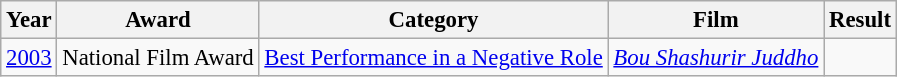<table class="wikitable" style="font-size: 95%;">
<tr>
<th>Year</th>
<th>Award</th>
<th>Category</th>
<th>Film</th>
<th>Result</th>
</tr>
<tr>
<td><a href='#'>2003</a></td>
<td>National Film Award</td>
<td><a href='#'>Best Performance in a Negative Role</a></td>
<td><em><a href='#'>Bou Shashurir Juddho</a></em></td>
<td></td>
</tr>
</table>
